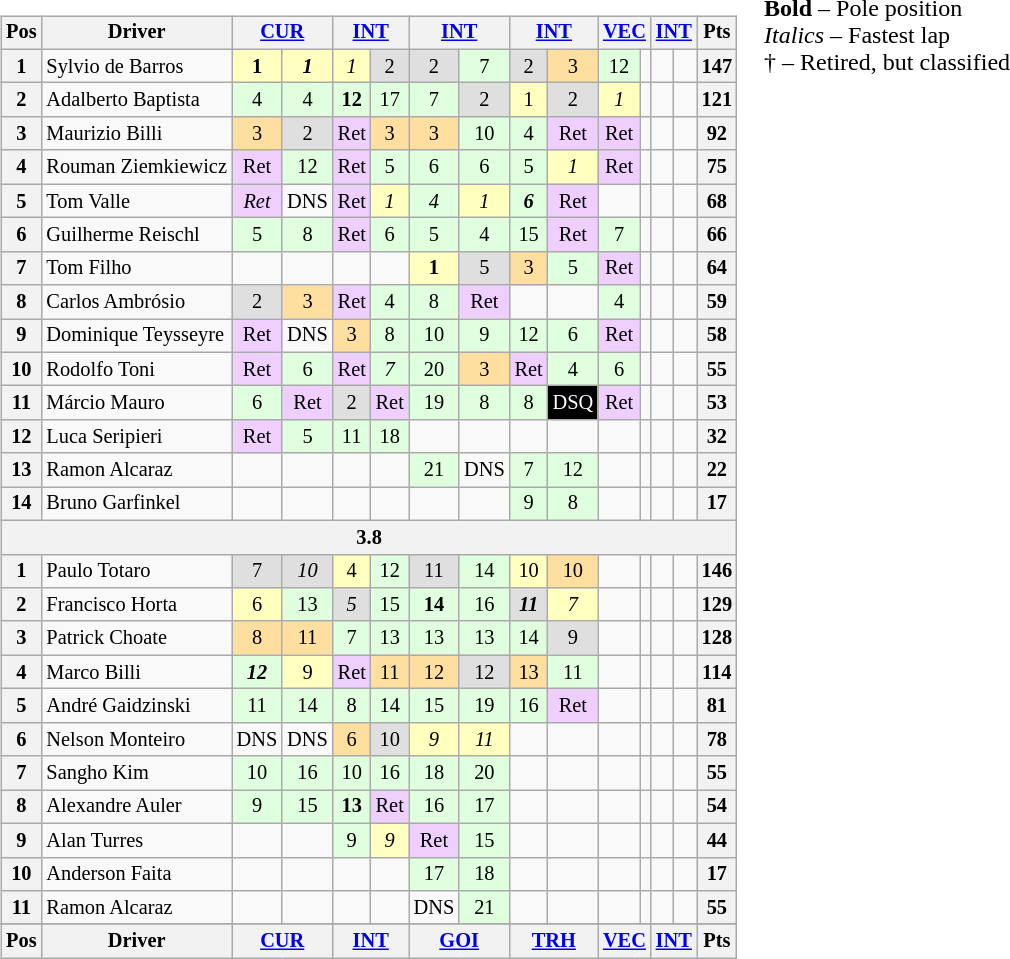<table>
<tr>
<td valign="top"><br><table class="wikitable" style="font-size: 85%; text-align: center;">
<tr valign="top">
<th valign="middle">Pos</th>
<th valign="middle">Driver</th>
<th colspan="2"><a href='#'>CUR</a></th>
<th colspan="2"><a href='#'>INT</a></th>
<th colspan="2"><a href='#'>INT</a></th>
<th colspan="2"><a href='#'>INT</a></th>
<th colspan="2"><a href='#'>VEC</a></th>
<th colspan="2"><a href='#'>INT</a></th>
<th valign="middle">Pts</th>
</tr>
<tr>
<th>1</th>
<td align=left> Sylvio de Barros</td>
<td style="background:#FFFFBF;"><strong>1</strong></td>
<td style="background:#FFFFBF;"><strong><em>1</em></strong></td>
<td style="background:#FFFFBF;"><em>1</em></td>
<td style="background:#DFDFDF;">2</td>
<td style="background:#DFDFDF;">2</td>
<td style="background:#DFFFDF;">7</td>
<td style="background:#DFDFDF;">2</td>
<td style="background:#FFDF9F;">3</td>
<td style="background:#DFFFDF;">12</td>
<td></td>
<td></td>
<td></td>
<th>147</th>
</tr>
<tr>
<th>2</th>
<td align=left> Adalberto Baptista</td>
<td style="background:#DFFFDF;">4</td>
<td style="background:#DFFFDF;">4</td>
<td style="background:#DFFFDF;"><strong>12</strong></td>
<td style="background:#DFFFDF;">17</td>
<td style="background:#DFFFDF;">7</td>
<td style="background:#DFDFDF;">2</td>
<td style="background:#FFFFBF;">1</td>
<td style="background:#DFDFDF;">2</td>
<td style="background:#FFFFBF;"><em>1</em></td>
<td></td>
<td></td>
<td></td>
<th>121</th>
</tr>
<tr>
<th>3</th>
<td align=left> Maurizio Billi</td>
<td style="background:#FFDF9F;">3</td>
<td style="background:#DFDFDF;">2</td>
<td style="background:#efcfff;">Ret</td>
<td style="background:#FFDF9F;">3</td>
<td style="background:#FFDF9F;">3</td>
<td style="background:#DFFFDF;">10</td>
<td style="background:#DFFFDF;">4</td>
<td style="background:#efcfff;">Ret</td>
<td style="background:#efcfff;">Ret</td>
<td></td>
<td></td>
<td></td>
<th>92</th>
</tr>
<tr>
<th>4</th>
<td align=left> Rouman Ziemkiewicz</td>
<td style="background:#efcfff;">Ret</td>
<td style="background:#DFFFDF;">12</td>
<td style="background:#efcfff;">Ret</td>
<td style="background:#DFFFDF;">5</td>
<td style="background:#DFFFDF;">6</td>
<td style="background:#DFFFDF;">6</td>
<td style="background:#DFFFDF;">5</td>
<td style="background:#FFFFBF;"><em>1</em></td>
<td style="background:#efcfff;">Ret</td>
<td></td>
<td></td>
<td></td>
<th>75</th>
</tr>
<tr>
<th>5</th>
<td align=left> Tom Valle</td>
<td style="background:#efcfff;"><em>Ret</em></td>
<td>DNS</td>
<td style="background:#efcfff;">Ret</td>
<td style="background:#FFFFBF;"><em>1</em></td>
<td style="background:#DFFFDF;"><em>4</em></td>
<td style="background:#FFFFBF;"><em>1</em></td>
<td style="background:#DFFFDF;"><strong><em>6</em></strong></td>
<td style="background:#efcfff;">Ret</td>
<td></td>
<td></td>
<td></td>
<td></td>
<th>68</th>
</tr>
<tr>
<th>6</th>
<td align=left> Guilherme Reischl</td>
<td style="background:#DFFFDF;">5</td>
<td style="background:#DFFFDF;">8</td>
<td style="background:#efcfff;">Ret</td>
<td style="background:#DFFFDF;">6</td>
<td style="background:#DFFFDF;">5</td>
<td style="background:#DFFFDF;">4</td>
<td style="background:#DFFFDF;">15</td>
<td style="background:#efcfff;">Ret</td>
<td style="background:#DFFFDF;">7</td>
<td></td>
<td></td>
<td></td>
<th>66</th>
</tr>
<tr>
<th>7</th>
<td align=left> Tom Filho</td>
<td></td>
<td></td>
<td></td>
<td></td>
<td style="background:#FFFFBF;"><strong>1</strong></td>
<td style="background:#DFDFDF;">5</td>
<td style="background:#FFDF9F;">3</td>
<td style="background:#DFFFDF;">5</td>
<td style="background:#efcfff;">Ret</td>
<td></td>
<td></td>
<td></td>
<th>64</th>
</tr>
<tr>
<th>8</th>
<td align=left> Carlos Ambrósio</td>
<td style="background:#DFDFDF;">2</td>
<td style="background:#FFDF9F;">3</td>
<td style="background:#efcfff;">Ret</td>
<td style="background:#DFFFDF;">4</td>
<td style="background:#DFFFDF;">8</td>
<td style="background:#efcfff;">Ret</td>
<td></td>
<td></td>
<td style="background:#DFFFDF;">4</td>
<td></td>
<td></td>
<td></td>
<th>59</th>
</tr>
<tr>
<th>9</th>
<td align=left> Dominique Teysseyre</td>
<td style="background:#efcfff;">Ret</td>
<td>DNS</td>
<td style="background:#FFDF9F;">3</td>
<td style="background:#DFFFDF;">8</td>
<td style="background:#DFFFDF;">10</td>
<td style="background:#DFFFDF;">9</td>
<td style="background:#DFFFDF;">12</td>
<td style="background:#DFFFDF;">6</td>
<td style="background:#efcfff;">Ret</td>
<td></td>
<td></td>
<td></td>
<th>58</th>
</tr>
<tr>
<th>10</th>
<td align=left> Rodolfo Toni</td>
<td style="background:#efcfff;">Ret</td>
<td style="background:#DFFFDF;">6</td>
<td style="background:#efcfff;">Ret</td>
<td style="background:#DFFFDF;"><em>7</em></td>
<td style="background:#DFFFDF;">20</td>
<td style="background:#FFDF9F;">3</td>
<td style="background:#efcfff;">Ret</td>
<td style="background:#DFFFDF;">4</td>
<td style="background:#DFFFDF;">6</td>
<td></td>
<td></td>
<td></td>
<th>55</th>
</tr>
<tr>
<th>11</th>
<td align=left> Márcio Mauro</td>
<td style="background:#DFFFDF;">6</td>
<td style="background:#efcfff;">Ret</td>
<td style="background:#DFDFDF;">2</td>
<td style="background:#efcfff;">Ret</td>
<td style="background:#DFFFDF;">19</td>
<td style="background:#DFFFDF;">8</td>
<td style="background:#DFFFDF;">8</td>
<td style="background:#000000; color:white;">DSQ</td>
<td style="background:#efcfff;">Ret</td>
<td></td>
<td></td>
<td></td>
<th>53</th>
</tr>
<tr>
<th>12</th>
<td align=left> Luca Seripieri</td>
<td style="background:#efcfff;">Ret</td>
<td style="background:#DFFFDF;">5</td>
<td style="background:#DFFFDF;">11</td>
<td style="background:#DFFFDF;">18</td>
<td></td>
<td></td>
<td></td>
<td></td>
<td></td>
<td></td>
<td></td>
<td></td>
<th>32</th>
</tr>
<tr>
<th>13</th>
<td align=left> Ramon Alcaraz</td>
<td></td>
<td></td>
<td></td>
<td></td>
<td style="background:#DFFFDF;">21</td>
<td>DNS</td>
<td style="background:#DFFFDF;">7</td>
<td style="background:#DFFFDF;">12</td>
<td></td>
<td></td>
<td></td>
<td></td>
<th>22</th>
</tr>
<tr>
<th>14</th>
<td align=left> Bruno Garfinkel</td>
<td></td>
<td></td>
<td></td>
<td></td>
<td></td>
<td></td>
<td style="background:#DFFFDF;">9</td>
<td style="background:#DFFFDF;">8</td>
<td></td>
<td></td>
<td></td>
<td></td>
<th>17</th>
</tr>
<tr>
<th colspan=15>3.8</th>
</tr>
<tr>
<th>1</th>
<td align=left> Paulo Totaro</td>
<td style="background:#DFDFDF;">7</td>
<td style="background:#DFDFDF;"><em>10</em></td>
<td style="background:#FFFFBF;">4</td>
<td style="background:#DFFFDF;">12</td>
<td style="background:#DFDFDF;">11</td>
<td style="background:#DFFFDF;">14</td>
<td style="background:#FFFFBF;">10</td>
<td style="background:#FFDF9F;">10</td>
<td></td>
<td></td>
<td></td>
<td></td>
<th>146</th>
</tr>
<tr>
<th>2</th>
<td align=left> Francisco Horta</td>
<td style="background:#FFFFBF;">6</td>
<td style="background:#DFFFDF;">13</td>
<td style="background:#DFDFDF;"><em>5</em></td>
<td style="background:#DFFFDF;">15</td>
<td style="background:#DFFFDF;"><strong>14</strong></td>
<td style="background:#DFFFDF;">16</td>
<td style="background:#DFDFDF;"><strong><em>11</em></strong></td>
<td style="background:#FFFFBF;"><em>7</em></td>
<td></td>
<td></td>
<td></td>
<td></td>
<th>129</th>
</tr>
<tr>
<th>3</th>
<td align=left> Patrick Choate</td>
<td style="background:#FFDF9F;">8</td>
<td style="background:#FFDF9F;">11</td>
<td style="background:#DFFFDF;">7</td>
<td style="background:#DFFFDF;">13</td>
<td style="background:#DFFFDF;">13</td>
<td style="background:#DFFFDF;">13</td>
<td style="background:#DFFFDF;">14</td>
<td style="background:#DFDFDF;">9</td>
<td></td>
<td></td>
<td></td>
<td></td>
<th>128</th>
</tr>
<tr>
<th>4</th>
<td align=left> Marco Billi</td>
<td style="background:#DFFFDF;"><strong><em>12</em></strong></td>
<td style="background:#FFFFBF;">9</td>
<td style="background:#efcfff;">Ret</td>
<td style="background:#FFDF9F;">11</td>
<td style="background:#FFDF9F;">12</td>
<td style="background:#DFDFDF;">12</td>
<td style="background:#FFDF9F;">13</td>
<td style="background:#DFFFDF;">11</td>
<td></td>
<td></td>
<td></td>
<td></td>
<th>114</th>
</tr>
<tr>
<th>5</th>
<td align=left> André Gaidzinski</td>
<td style="background:#DFFFDF;">11</td>
<td style="background:#DFFFDF;">14</td>
<td style="background:#DFFFDF;">8</td>
<td style="background:#DFFFDF;">14</td>
<td style="background:#DFFFDF;">15</td>
<td style="background:#DFFFDF;">19</td>
<td style="background:#DFFFDF;">16</td>
<td style="background:#efcfff;">Ret</td>
<td></td>
<td></td>
<td></td>
<td></td>
<th>81</th>
</tr>
<tr>
<th>6</th>
<td align=left> Nelson Monteiro</td>
<td>DNS</td>
<td>DNS</td>
<td style="background:#FFDF9F;">6</td>
<td style="background:#DFDFDF;">10</td>
<td style="background:#FFFFBF;"><em>9</em></td>
<td style="background:#FFFFBF;"><em>11</em></td>
<td></td>
<td></td>
<td></td>
<td></td>
<td></td>
<td></td>
<th>78</th>
</tr>
<tr>
<th>7</th>
<td align=left> Sangho Kim</td>
<td style="background:#DFFFDF;">10</td>
<td style="background:#DFFFDF;">16</td>
<td style="background:#DFFFDF;">10</td>
<td style="background:#DFFFDF;">16</td>
<td style="background:#DFFFDF;">18</td>
<td style="background:#DFFFDF;">20</td>
<td></td>
<td></td>
<td></td>
<td></td>
<td></td>
<td></td>
<th>55</th>
</tr>
<tr>
<th>8</th>
<td align=left> Alexandre Auler</td>
<td style="background:#DFFFDF;">9</td>
<td style="background:#DFFFDF;">15</td>
<td style="background:#DFFFDF;"><strong>13</strong></td>
<td style="background:#efcfff;">Ret</td>
<td style="background:#DFFFDF;">16</td>
<td style="background:#DFFFDF;">17</td>
<td></td>
<td></td>
<td></td>
<td></td>
<td></td>
<td></td>
<th>54</th>
</tr>
<tr>
<th>9</th>
<td align=left> Alan Turres</td>
<td></td>
<td></td>
<td style="background:#DFFFDF;">9</td>
<td style="background:#FFFFBF;"><em>9</em></td>
<td style="background:#efcfff;">Ret</td>
<td style="background:#DFFFDF;">15</td>
<td></td>
<td></td>
<td></td>
<td></td>
<td></td>
<td></td>
<th>44</th>
</tr>
<tr>
<th>10</th>
<td align=left> Anderson Faita</td>
<td></td>
<td></td>
<td></td>
<td></td>
<td style="background:#DFFFDF;">17</td>
<td style="background:#DFFFDF;">18</td>
<td></td>
<td></td>
<td></td>
<td></td>
<td></td>
<td></td>
<th>17</th>
</tr>
<tr>
<th>11</th>
<td align=left> Ramon Alcaraz</td>
<td></td>
<td></td>
<td></td>
<td></td>
<td>DNS</td>
<td style="background:#DFFFDF;">21</td>
<td></td>
<td></td>
<td></td>
<td></td>
<td></td>
<td></td>
<th>55</th>
</tr>
<tr>
</tr>
<tr style="background:#f9f9f9; vertical-align:top;">
<th valign="middle">Pos</th>
<th valign="middle">Driver</th>
<th colspan="2"><a href='#'>CUR</a></th>
<th colspan="2"><a href='#'>INT</a></th>
<th colspan="2"><a href='#'>GOI</a></th>
<th colspan="2"><a href='#'>TRH</a></th>
<th colspan="2"><a href='#'>VEC</a></th>
<th colspan="2"><a href='#'>INT</a></th>
<th valign="middle">Pts</th>
</tr>
</table>
</td>
<td valign="top"><br>
<span><strong>Bold</strong> – Pole position<br><em>Italics</em> – Fastest lap<br>† – Retired, but classified</span></td>
</tr>
</table>
